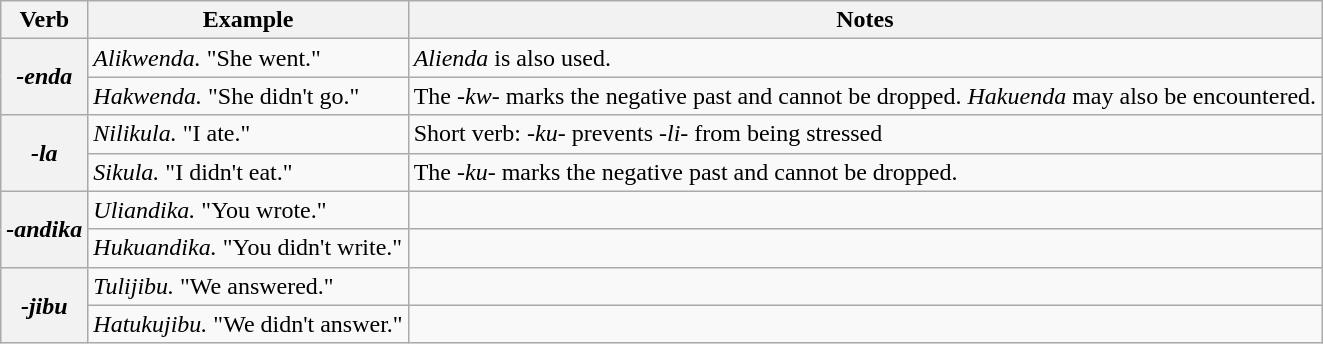<table class="wikitable">
<tr>
<th>Verb</th>
<th>Example</th>
<th>Notes</th>
</tr>
<tr>
<th rowspan="2"><em>-enda</em></th>
<td><em>Alikwenda.</em> "She went."</td>
<td><em>Alienda</em> is also used.</td>
</tr>
<tr>
<td><em>Hakwenda.</em> "She didn't go."</td>
<td>The <em>-kw-</em> marks the negative past and cannot be dropped. <em>Hakuenda</em> may also be encountered.</td>
</tr>
<tr>
<th rowspan="2"><em>-la</em></th>
<td><em>Nilikula.</em> "I ate."</td>
<td>Short verb: <em>-ku-</em> prevents <em>-li-</em> from being stressed</td>
</tr>
<tr>
<td><em>Sikula.</em> "I didn't eat."</td>
<td>The <em>-ku-</em> marks the negative past and cannot be dropped.</td>
</tr>
<tr>
<th rowspan="2"><em>-andika</em></th>
<td><em>Uliandika.</em> "You wrote."</td>
<td></td>
</tr>
<tr>
<td><em>Hukuandika.</em> "You didn't write."</td>
<td></td>
</tr>
<tr>
<th rowspan="2"><em>-jibu</em></th>
<td><em>Tulijibu.</em> "We answered."</td>
<td></td>
</tr>
<tr>
<td><em>Hatukujibu.</em> "We didn't answer."</td>
<td></td>
</tr>
</table>
